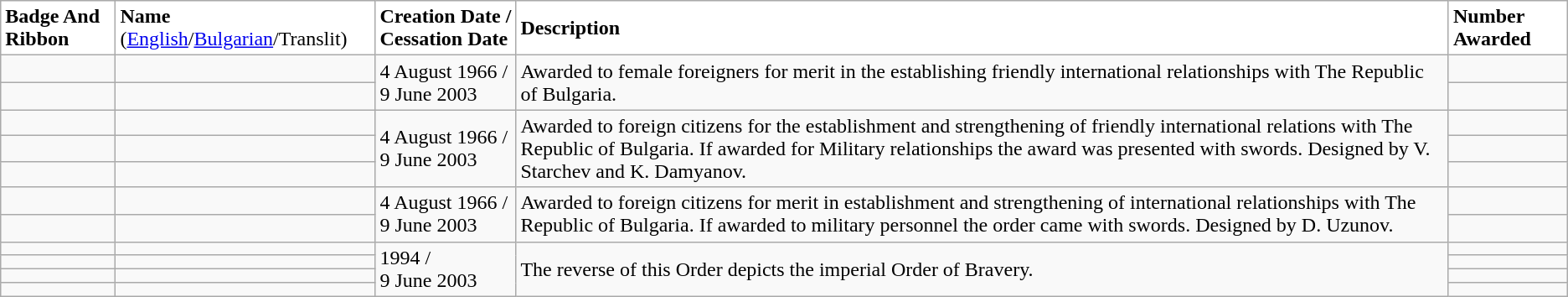<table class="wikitable">
<tr bgcolor="#FFFFFF">
<td><strong>Badge And Ribbon</strong></td>
<td><strong>Name</strong> (<a href='#'>English</a>/<a href='#'>Bulgarian</a>/Translit)</td>
<td><strong>Creation Date /<br>Cessation Date</strong></td>
<td><strong>Description</strong></td>
<td><strong>Number Awarded</strong></td>
</tr>
<tr>
<td></td>
<td></td>
<td rowspan=2>4 August 1966 /<br>9 June 2003</td>
<td rowspan=2>Awarded to female foreigners for merit in the establishing friendly international relationships with The Republic of Bulgaria.</td>
<td></td>
</tr>
<tr>
<td></td>
<td></td>
<td></td>
</tr>
<tr>
<td></td>
<td></td>
<td rowspan=3>4 August 1966 /<br>9 June 2003</td>
<td rowspan=3>Awarded to foreign citizens for the establishment and strengthening of friendly international relations with The Republic of Bulgaria. If awarded for Military relationships the award was presented with swords. Designed by V. Starchev and K. Damyanov.</td>
<td></td>
</tr>
<tr>
<td></td>
<td></td>
<td></td>
</tr>
<tr>
<td></td>
<td></td>
<td></td>
</tr>
<tr>
<td></td>
<td></td>
<td rowspan=2>4 August 1966 /<br>9 June 2003</td>
<td rowspan=2>Awarded to foreign citizens for merit in establishment and strengthening of international relationships with The Republic of Bulgaria. If awarded to military personnel the order came with swords. Designed by D. Uzunov.</td>
<td></td>
</tr>
<tr>
<td></td>
<td></td>
<td></td>
</tr>
<tr>
<td></td>
<td></td>
<td rowspan=4>1994 /<br>9 June 2003</td>
<td rowspan=4>The reverse of this Order depicts the imperial Order of Bravery.</td>
<td></td>
</tr>
<tr>
<td></td>
<td></td>
<td></td>
</tr>
<tr>
<td></td>
<td></td>
<td></td>
</tr>
<tr>
<td></td>
<td></td>
<td></td>
</tr>
</table>
